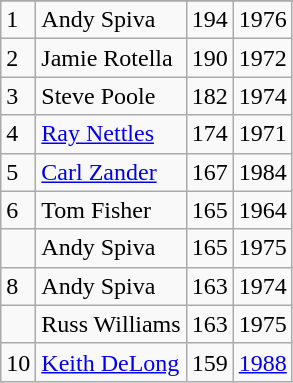<table class="wikitable">
<tr>
</tr>
<tr>
<td>1</td>
<td>Andy Spiva</td>
<td>194</td>
<td>1976</td>
</tr>
<tr>
<td>2</td>
<td>Jamie Rotella</td>
<td>190</td>
<td>1972</td>
</tr>
<tr>
<td>3</td>
<td>Steve Poole</td>
<td>182</td>
<td>1974</td>
</tr>
<tr>
<td>4</td>
<td><a href='#'>Ray Nettles</a></td>
<td>174</td>
<td>1971</td>
</tr>
<tr>
<td>5</td>
<td><a href='#'>Carl Zander</a></td>
<td>167</td>
<td>1984</td>
</tr>
<tr>
<td>6</td>
<td>Tom Fisher</td>
<td>165</td>
<td>1964</td>
</tr>
<tr>
<td></td>
<td>Andy Spiva</td>
<td>165</td>
<td>1975</td>
</tr>
<tr>
<td>8</td>
<td>Andy Spiva</td>
<td>163</td>
<td>1974</td>
</tr>
<tr>
<td></td>
<td>Russ Williams</td>
<td>163</td>
<td>1975</td>
</tr>
<tr>
<td>10</td>
<td><a href='#'>Keith DeLong</a></td>
<td>159</td>
<td><a href='#'>1988</a></td>
</tr>
</table>
